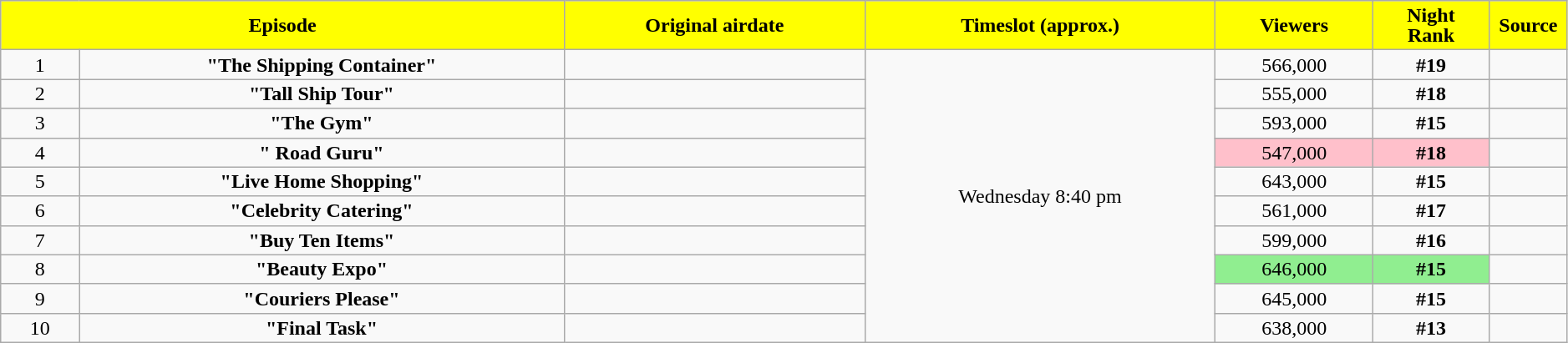<table class="wikitable plainrowheaders" style="text-align:center; line-height:16px; width:99%;">
<tr>
<th scope="col" style="background:#FFFF00; color:black;" colspan="2">Episode</th>
<th scope="col" style="background:#FFFF00; color:black;">Original airdate</th>
<th scope="col" style="background:#FFFF00; color:black;">Timeslot (approx.)</th>
<th scope="col" style="background:#FFFF00; color:black;">Viewers<br></th>
<th scope="col" style="background:#FFFF00; color:black;">Night<br>Rank</th>
<th scope="col" style="background:#FFFF00; color:black; width:05%;">Source</th>
</tr>
<tr>
<td style="width:05%;">1</td>
<td scope="row" style="text-align:center"><strong>"The Shipping Container"</strong></td>
<td></td>
<td rowspan="10">Wednesday 8:40 pm</td>
<td>566,000</td>
<td><strong>#19</strong></td>
<td></td>
</tr>
<tr>
<td style="width:05%;">2</td>
<td scope="row" style="text-align:center"><strong>"Tall Ship Tour"</strong></td>
<td></td>
<td>555,000</td>
<td><strong>#18</strong></td>
<td></td>
</tr>
<tr>
<td style="width:05%;">3</td>
<td scope="row" style="text-align:center"><strong>"The Gym"</strong></td>
<td></td>
<td>593,000</td>
<td><strong>#15</strong></td>
<td></td>
</tr>
<tr>
<td style="width:05%;">4</td>
<td scope="row" style="text-align:center"><strong>" Road Guru"</strong></td>
<td></td>
<td style="background:#FFC0CB;">547,000</td>
<td style="background:#FFC0CB;"><strong>#18</strong></td>
<td></td>
</tr>
<tr>
<td style="width:05%;">5</td>
<td scope="row" style="text-align:center"><strong>"Live Home Shopping"</strong></td>
<td></td>
<td>643,000</td>
<td><strong>#15</strong></td>
<td></td>
</tr>
<tr>
<td style="width:05%;">6</td>
<td scope="row" style="text-align:center"><strong>"Celebrity Catering"</strong></td>
<td></td>
<td>561,000</td>
<td><strong>#17</strong></td>
<td></td>
</tr>
<tr>
<td style="width:05%;">7</td>
<td scope="row" style="text-align:center"><strong>"Buy Ten Items"</strong></td>
<td></td>
<td>599,000</td>
<td><strong>#16</strong></td>
<td></td>
</tr>
<tr>
<td style="width:05%;">8</td>
<td scope="row" style="text-align:center"><strong>"Beauty Expo"</strong></td>
<td></td>
<td style="background:#90EE90;">646,000</td>
<td style="background:#90EE90;"><strong>#15</strong></td>
<td></td>
</tr>
<tr>
<td style="width:05%;">9</td>
<td scope="row" style="text-align:center"><strong>"Couriers Please"</strong></td>
<td></td>
<td>645,000</td>
<td><strong>#15</strong></td>
<td></td>
</tr>
<tr>
<td style="width:05%;">10</td>
<td scope="row" style="text-align:center"><strong>"Final Task"</strong></td>
<td></td>
<td>638,000</td>
<td><strong>#13</strong></td>
<td></td>
</tr>
</table>
